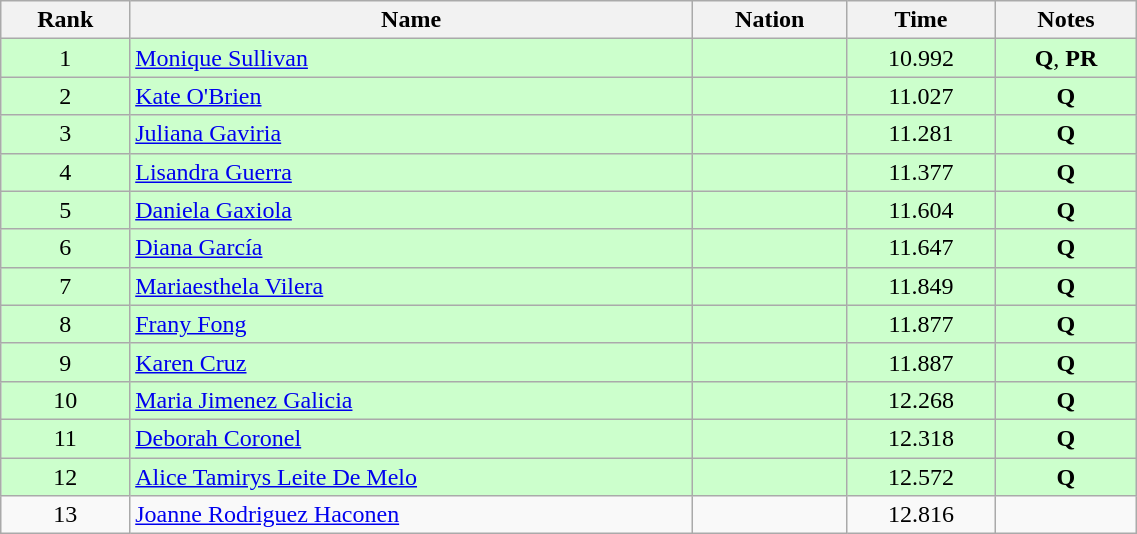<table class="wikitable sortable" style="text-align:center" width=60%>
<tr>
<th>Rank</th>
<th>Name</th>
<th>Nation</th>
<th>Time</th>
<th>Notes</th>
</tr>
<tr bgcolor=ccffcc>
<td>1</td>
<td align=left><a href='#'>Monique Sullivan</a></td>
<td align=left></td>
<td>10.992</td>
<td><strong>Q</strong>, <strong>PR</strong></td>
</tr>
<tr bgcolor=ccffcc>
<td>2</td>
<td align=left><a href='#'>Kate O'Brien</a></td>
<td align=left></td>
<td>11.027</td>
<td><strong>Q</strong></td>
</tr>
<tr bgcolor=ccffcc>
<td>3</td>
<td align=left><a href='#'>Juliana Gaviria</a></td>
<td align=left></td>
<td>11.281</td>
<td><strong>Q</strong></td>
</tr>
<tr bgcolor=ccffcc>
<td>4</td>
<td align=left><a href='#'>Lisandra Guerra</a></td>
<td align=left></td>
<td>11.377</td>
<td><strong>Q</strong></td>
</tr>
<tr bgcolor=ccffcc>
<td>5</td>
<td align=left><a href='#'>Daniela Gaxiola</a></td>
<td align=left></td>
<td>11.604</td>
<td><strong>Q</strong></td>
</tr>
<tr bgcolor=ccffcc>
<td>6</td>
<td align=left><a href='#'>Diana García</a></td>
<td align=left></td>
<td>11.647</td>
<td><strong>Q</strong></td>
</tr>
<tr bgcolor=ccffcc>
<td>7</td>
<td align=left><a href='#'>Mariaesthela Vilera</a></td>
<td align=left></td>
<td>11.849</td>
<td><strong>Q</strong></td>
</tr>
<tr bgcolor=ccffcc>
<td>8</td>
<td align=left><a href='#'>Frany Fong</a></td>
<td align=left></td>
<td>11.877</td>
<td><strong>Q</strong></td>
</tr>
<tr bgcolor=ccffcc>
<td>9</td>
<td align=left><a href='#'>Karen Cruz</a></td>
<td align=left></td>
<td>11.887</td>
<td><strong>Q</strong></td>
</tr>
<tr bgcolor=ccffcc>
<td>10</td>
<td align=left><a href='#'>Maria Jimenez Galicia</a></td>
<td align=left></td>
<td>12.268</td>
<td><strong>Q</strong></td>
</tr>
<tr bgcolor=ccffcc>
<td>11</td>
<td align=left><a href='#'>Deborah Coronel</a></td>
<td align=left></td>
<td>12.318</td>
<td><strong>Q</strong></td>
</tr>
<tr bgcolor=ccffcc>
<td>12</td>
<td align=left><a href='#'>Alice Tamirys Leite De Melo</a></td>
<td align=left></td>
<td>12.572</td>
<td><strong>Q</strong></td>
</tr>
<tr>
<td>13</td>
<td align=left><a href='#'>Joanne Rodriguez Haconen</a></td>
<td align=left></td>
<td>12.816</td>
<td></td>
</tr>
</table>
